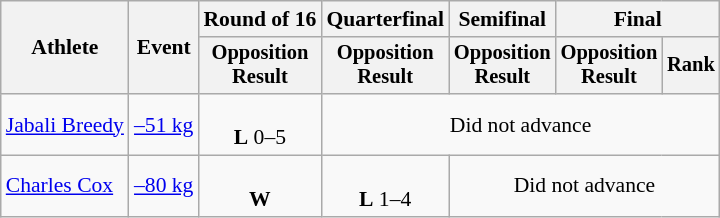<table class=wikitable style=font-size:90%;text-align:center>
<tr>
<th rowspan=2>Athlete</th>
<th rowspan=2>Event</th>
<th>Round of 16</th>
<th>Quarterfinal</th>
<th>Semifinal</th>
<th colspan=2>Final</th>
</tr>
<tr style=font-size:95%>
<th>Opposition<br>Result</th>
<th>Opposition<br>Result</th>
<th>Opposition<br>Result</th>
<th>Opposition<br>Result</th>
<th>Rank</th>
</tr>
<tr>
<td align=left><a href='#'>Jabali Breedy</a></td>
<td align=left><a href='#'>–51 kg</a></td>
<td><br><strong>L</strong> 0–5</td>
<td colspan="4">Did not advance</td>
</tr>
<tr>
<td align=left><a href='#'>Charles Cox</a></td>
<td align=left><a href='#'>–80 kg</a></td>
<td><br><strong>W</strong> </td>
<td><br><strong>L</strong> 1–4</td>
<td colspan="3">Did not advance</td>
</tr>
</table>
